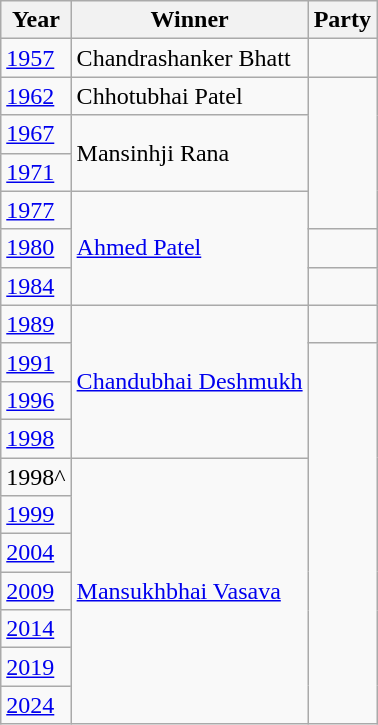<table class="wikitable sortable">
<tr>
<th>Year</th>
<th>Winner</th>
<th colspan=2>Party</th>
</tr>
<tr>
<td><a href='#'>1957</a></td>
<td>Chandrashanker Bhatt</td>
<td></td>
</tr>
<tr>
<td><a href='#'>1962</a></td>
<td>Chhotubhai Patel</td>
</tr>
<tr>
<td><a href='#'>1967</a></td>
<td rowspan="2">Mansinhji Rana</td>
</tr>
<tr>
<td><a href='#'>1971</a></td>
</tr>
<tr>
<td><a href='#'>1977</a></td>
<td rowspan="3"><a href='#'>Ahmed Patel</a></td>
</tr>
<tr>
<td><a href='#'>1980</a></td>
<td></td>
</tr>
<tr>
<td><a href='#'>1984</a></td>
</tr>
<tr>
<td><a href='#'>1989</a></td>
<td rowspan="4"><a href='#'>Chandubhai Deshmukh</a></td>
<td></td>
</tr>
<tr>
<td><a href='#'>1991</a></td>
</tr>
<tr>
<td><a href='#'>1996</a></td>
</tr>
<tr>
<td><a href='#'>1998</a></td>
</tr>
<tr>
<td>1998^</td>
<td rowspan="7"><a href='#'>Mansukhbhai Vasava</a></td>
</tr>
<tr>
<td><a href='#'>1999</a></td>
</tr>
<tr>
<td><a href='#'>2004</a></td>
</tr>
<tr>
<td><a href='#'>2009</a></td>
</tr>
<tr>
<td><a href='#'>2014</a></td>
</tr>
<tr>
<td><a href='#'>2019</a></td>
</tr>
<tr>
<td><a href='#'>2024</a></td>
</tr>
</table>
